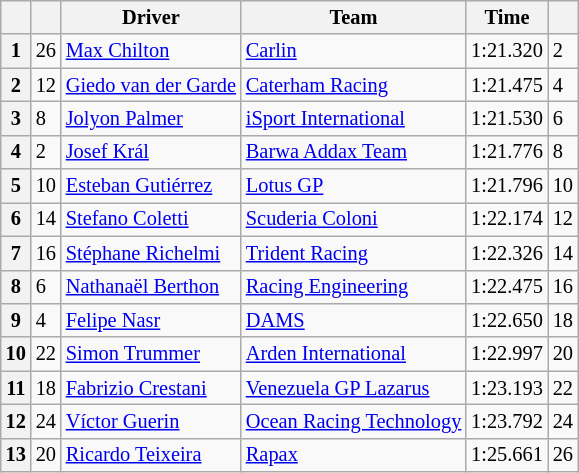<table class="wikitable" style="font-size:85%">
<tr>
<th></th>
<th></th>
<th>Driver</th>
<th>Team</th>
<th>Time</th>
<th></th>
</tr>
<tr>
<th>1</th>
<td>26</td>
<td> <a href='#'>Max Chilton</a></td>
<td><a href='#'>Carlin</a></td>
<td>1:21.320</td>
<td>2</td>
</tr>
<tr>
<th>2</th>
<td>12</td>
<td> <a href='#'>Giedo van der Garde</a></td>
<td><a href='#'>Caterham Racing</a></td>
<td>1:21.475</td>
<td>4</td>
</tr>
<tr>
<th>3</th>
<td>8</td>
<td> <a href='#'>Jolyon Palmer</a></td>
<td><a href='#'>iSport International</a></td>
<td>1:21.530</td>
<td>6</td>
</tr>
<tr>
<th>4</th>
<td>2</td>
<td> <a href='#'>Josef Král</a></td>
<td><a href='#'>Barwa Addax Team</a></td>
<td>1:21.776</td>
<td>8</td>
</tr>
<tr>
<th>5</th>
<td>10</td>
<td> <a href='#'>Esteban Gutiérrez</a></td>
<td><a href='#'>Lotus GP</a></td>
<td>1:21.796</td>
<td>10</td>
</tr>
<tr>
<th>6</th>
<td>14</td>
<td> <a href='#'>Stefano Coletti</a></td>
<td><a href='#'>Scuderia Coloni</a></td>
<td>1:22.174</td>
<td>12</td>
</tr>
<tr>
<th>7</th>
<td>16</td>
<td> <a href='#'>Stéphane Richelmi</a></td>
<td><a href='#'>Trident Racing</a></td>
<td>1:22.326</td>
<td>14</td>
</tr>
<tr>
<th>8</th>
<td>6</td>
<td> <a href='#'>Nathanaël Berthon</a></td>
<td><a href='#'>Racing Engineering</a></td>
<td>1:22.475</td>
<td>16</td>
</tr>
<tr>
<th>9</th>
<td>4</td>
<td> <a href='#'>Felipe Nasr</a></td>
<td><a href='#'>DAMS</a></td>
<td>1:22.650</td>
<td>18</td>
</tr>
<tr>
<th>10</th>
<td>22</td>
<td> <a href='#'>Simon Trummer</a></td>
<td><a href='#'>Arden International</a></td>
<td>1:22.997</td>
<td>20</td>
</tr>
<tr>
<th>11</th>
<td>18</td>
<td> <a href='#'>Fabrizio Crestani</a></td>
<td><a href='#'>Venezuela GP Lazarus</a></td>
<td>1:23.193</td>
<td>22</td>
</tr>
<tr>
<th>12</th>
<td>24</td>
<td> <a href='#'>Víctor Guerin</a></td>
<td><a href='#'>Ocean Racing Technology</a></td>
<td>1:23.792</td>
<td>24</td>
</tr>
<tr>
<th>13</th>
<td>20</td>
<td> <a href='#'>Ricardo Teixeira</a></td>
<td><a href='#'>Rapax</a></td>
<td>1:25.661</td>
<td>26</td>
</tr>
</table>
